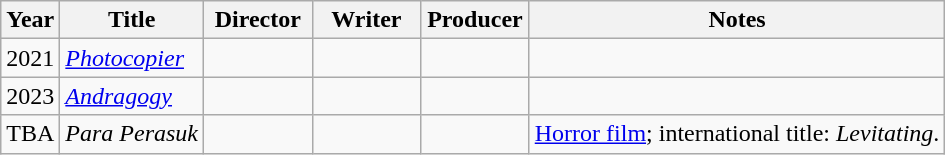<table class="wikitable">
<tr>
<th>Year</th>
<th>Title</th>
<th width="65">Director</th>
<th width="65">Writer</th>
<th width="65">Producer</th>
<th>Notes</th>
</tr>
<tr>
<td>2021</td>
<td><em><a href='#'>Photocopier</a></em></td>
<td></td>
<td></td>
<td></td>
<td></td>
</tr>
<tr>
<td>2023</td>
<td><em><a href='#'>Andragogy</a></em></td>
<td></td>
<td></td>
<td></td>
<td></td>
</tr>
<tr>
<td>TBA</td>
<td><em>Para Perasuk</em></td>
<td></td>
<td></td>
<td></td>
<td><a href='#'>Horror film</a>; international title: <em>Levitating</em>.</td>
</tr>
</table>
